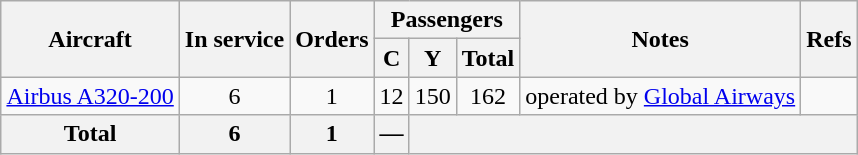<table class="wikitable" style="border-collapse:collapse;text-align:center; margin: 1em auto;">
<tr>
<th rowspan="2">Aircraft</th>
<th rowspan="2">In service</th>
<th rowspan="2">Orders</th>
<th colspan="3">Passengers</th>
<th rowspan="2">Notes</th>
<th rowspan="2">Refs</th>
</tr>
<tr>
<th><abbr>C</abbr></th>
<th><abbr>Y</abbr></th>
<th>Total</th>
</tr>
<tr>
<td><a href='#'>Airbus A320-200</a></td>
<td>6</td>
<td>1</td>
<td>12</td>
<td>150</td>
<td>162</td>
<td>operated by <a href='#'>Global Airways</a></td>
<td></td>
</tr>
<tr>
<th>Total</th>
<th>6</th>
<th>1</th>
<th>—</th>
<th colspan="5"></th>
</tr>
</table>
